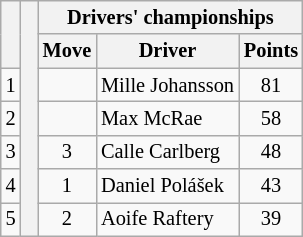<table class="wikitable" style="font-size:85%;">
<tr>
<th rowspan="2"></th>
<th rowspan="7" style="width:5px;"></th>
<th colspan="3">Drivers' championships</th>
</tr>
<tr>
<th>Move</th>
<th>Driver</th>
<th>Points</th>
</tr>
<tr>
<td align="center">1</td>
<td align="center"></td>
<td>Mille Johansson</td>
<td align="center">81</td>
</tr>
<tr>
<td align="center">2</td>
<td align="center"></td>
<td>Max McRae</td>
<td align="center">58</td>
</tr>
<tr>
<td align="center">3</td>
<td align="center"> 3</td>
<td>Calle Carlberg</td>
<td align="center">48</td>
</tr>
<tr>
<td align="center">4</td>
<td align="center"> 1</td>
<td>Daniel Polášek</td>
<td align="center">43</td>
</tr>
<tr>
<td align="center">5</td>
<td align="center"> 2</td>
<td>Aoife Raftery</td>
<td align="center">39</td>
</tr>
</table>
